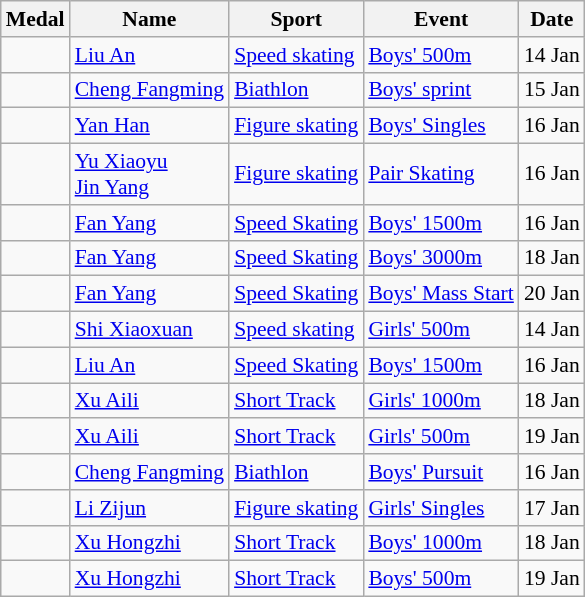<table class="wikitable sortable" style="font-size:90%">
<tr>
<th>Medal</th>
<th>Name</th>
<th>Sport</th>
<th>Event</th>
<th>Date</th>
</tr>
<tr>
<td></td>
<td><a href='#'>Liu An</a></td>
<td><a href='#'>Speed skating</a></td>
<td><a href='#'>Boys' 500m</a></td>
<td>14 Jan</td>
</tr>
<tr>
<td></td>
<td><a href='#'>Cheng Fangming</a></td>
<td><a href='#'>Biathlon</a></td>
<td><a href='#'>Boys' sprint</a></td>
<td>15 Jan</td>
</tr>
<tr>
<td></td>
<td><a href='#'>Yan Han</a></td>
<td><a href='#'>Figure skating</a></td>
<td><a href='#'>Boys' Singles</a></td>
<td>16 Jan</td>
</tr>
<tr>
<td></td>
<td><a href='#'>Yu Xiaoyu</a><br><a href='#'>Jin Yang</a></td>
<td><a href='#'>Figure skating</a></td>
<td><a href='#'>Pair Skating</a></td>
<td>16 Jan</td>
</tr>
<tr>
<td></td>
<td><a href='#'>Fan Yang</a></td>
<td><a href='#'>Speed Skating</a></td>
<td><a href='#'>Boys' 1500m</a></td>
<td>16 Jan</td>
</tr>
<tr>
<td></td>
<td><a href='#'>Fan Yang</a></td>
<td><a href='#'>Speed Skating</a></td>
<td><a href='#'>Boys' 3000m</a></td>
<td>18 Jan</td>
</tr>
<tr>
<td></td>
<td><a href='#'>Fan Yang</a></td>
<td><a href='#'>Speed Skating</a></td>
<td><a href='#'>Boys' Mass Start</a></td>
<td>20 Jan</td>
</tr>
<tr>
<td></td>
<td><a href='#'>Shi Xiaoxuan</a></td>
<td><a href='#'>Speed skating</a></td>
<td><a href='#'>Girls' 500m</a></td>
<td>14 Jan</td>
</tr>
<tr>
<td></td>
<td><a href='#'>Liu An</a></td>
<td><a href='#'>Speed Skating</a></td>
<td><a href='#'>Boys' 1500m</a></td>
<td>16 Jan</td>
</tr>
<tr>
<td></td>
<td><a href='#'>Xu Aili</a></td>
<td><a href='#'>Short Track</a></td>
<td><a href='#'>Girls' 1000m</a></td>
<td>18 Jan</td>
</tr>
<tr>
<td></td>
<td><a href='#'>Xu Aili</a></td>
<td><a href='#'>Short Track</a></td>
<td><a href='#'>Girls' 500m</a></td>
<td>19 Jan</td>
</tr>
<tr>
<td></td>
<td><a href='#'>Cheng Fangming</a></td>
<td><a href='#'>Biathlon</a></td>
<td><a href='#'>Boys' Pursuit</a></td>
<td>16 Jan</td>
</tr>
<tr>
<td></td>
<td><a href='#'>Li Zijun</a></td>
<td><a href='#'>Figure skating</a></td>
<td><a href='#'>Girls' Singles</a></td>
<td>17 Jan</td>
</tr>
<tr>
<td></td>
<td><a href='#'>Xu Hongzhi</a></td>
<td><a href='#'>Short Track</a></td>
<td><a href='#'>Boys' 1000m</a></td>
<td>18 Jan</td>
</tr>
<tr>
<td></td>
<td><a href='#'>Xu Hongzhi</a></td>
<td><a href='#'>Short Track</a></td>
<td><a href='#'>Boys' 500m</a></td>
<td>19 Jan</td>
</tr>
</table>
